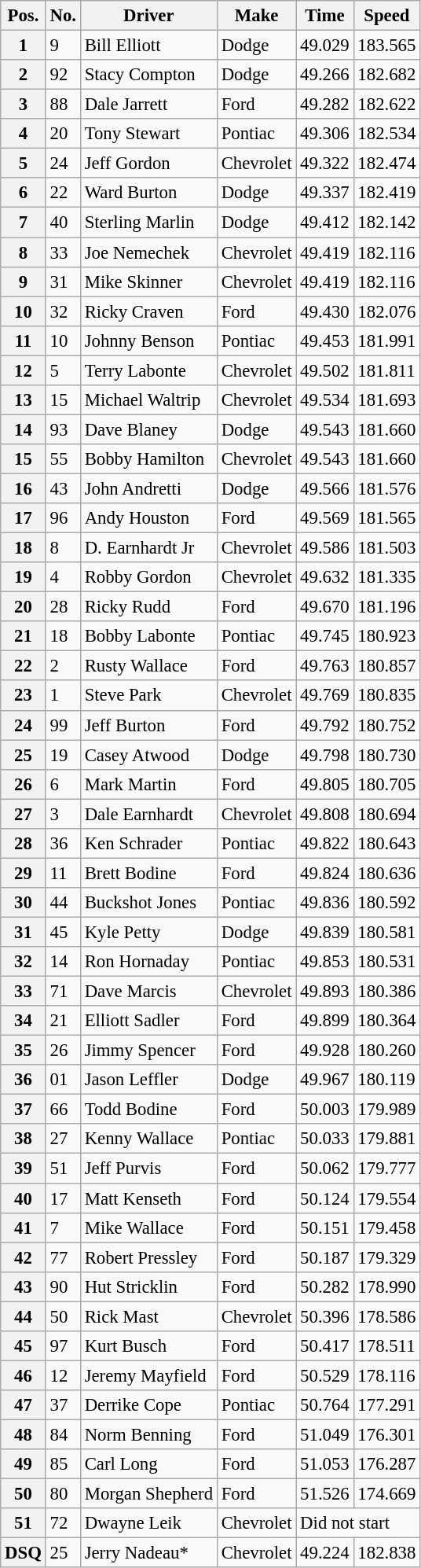<table class="wikitable" style="font-size:95%">
<tr>
<th><strong>Pos.</strong></th>
<th><strong>No.</strong></th>
<th><strong>Driver</strong></th>
<th><strong>Make</strong></th>
<th><strong>Time</strong></th>
<th><strong>Speed</strong></th>
</tr>
<tr>
<th>1</th>
<td>9</td>
<td>Bill Elliott</td>
<td>Dodge</td>
<td>49.029</td>
<td>183.565</td>
</tr>
<tr>
<th>2</th>
<td>92</td>
<td>Stacy Compton</td>
<td>Dodge</td>
<td>49.266</td>
<td>182.682</td>
</tr>
<tr>
<th>3</th>
<td>88</td>
<td>Dale Jarrett</td>
<td>Ford</td>
<td>49.282</td>
<td>182.622</td>
</tr>
<tr>
<th>4</th>
<td>20</td>
<td>Tony Stewart</td>
<td>Pontiac</td>
<td>49.306</td>
<td>182.534</td>
</tr>
<tr>
<th>5</th>
<td>24</td>
<td>Jeff Gordon</td>
<td>Chevrolet</td>
<td>49.322</td>
<td>182.474</td>
</tr>
<tr>
<th>6</th>
<td>22</td>
<td>Ward Burton</td>
<td>Dodge</td>
<td>49.337</td>
<td>182.419</td>
</tr>
<tr>
<th>7</th>
<td>40</td>
<td>Sterling Marlin</td>
<td>Dodge</td>
<td>49.412</td>
<td>182.142</td>
</tr>
<tr>
<th>8</th>
<td>33</td>
<td>Joe Nemechek</td>
<td>Chevrolet</td>
<td>49.419</td>
<td>182.116</td>
</tr>
<tr>
<th>9</th>
<td>31</td>
<td>Mike Skinner</td>
<td>Chevrolet</td>
<td>49.419</td>
<td>182.116</td>
</tr>
<tr>
<th>10</th>
<td>32</td>
<td>Ricky Craven</td>
<td>Ford</td>
<td>49.430</td>
<td>182.076</td>
</tr>
<tr>
<th>11</th>
<td>10</td>
<td>Johnny Benson</td>
<td>Pontiac</td>
<td>49.453</td>
<td>181.991</td>
</tr>
<tr>
<th>12</th>
<td>5</td>
<td>Terry Labonte</td>
<td>Chevrolet</td>
<td>49.502</td>
<td>181.811</td>
</tr>
<tr>
<th>13</th>
<td>15</td>
<td>Michael Waltrip</td>
<td>Chevrolet</td>
<td>49.534</td>
<td>181.693</td>
</tr>
<tr>
<th>14</th>
<td>93</td>
<td>Dave Blaney</td>
<td>Dodge</td>
<td>49.543</td>
<td>181.660</td>
</tr>
<tr>
<th>15</th>
<td>55</td>
<td>Bobby Hamilton</td>
<td>Chevrolet</td>
<td>49.543</td>
<td>181.660</td>
</tr>
<tr>
<th>16</th>
<td>43</td>
<td>John Andretti</td>
<td>Dodge</td>
<td>49.566</td>
<td>181.576</td>
</tr>
<tr>
<th>17</th>
<td>96</td>
<td>Andy Houston</td>
<td>Ford</td>
<td>49.569</td>
<td>181.565</td>
</tr>
<tr>
<th>18</th>
<td>8</td>
<td>D. Earnhardt Jr</td>
<td>Chevrolet</td>
<td>49.586</td>
<td>181.503</td>
</tr>
<tr>
<th>19</th>
<td>4</td>
<td>Robby Gordon</td>
<td>Chevrolet</td>
<td>49.632</td>
<td>181.335</td>
</tr>
<tr>
<th>20</th>
<td>28</td>
<td>Ricky Rudd</td>
<td>Ford</td>
<td>49.670</td>
<td>181.196</td>
</tr>
<tr>
<th>21</th>
<td>18</td>
<td>Bobby Labonte</td>
<td>Pontiac</td>
<td>49.745</td>
<td>180.923</td>
</tr>
<tr>
<th>22</th>
<td>2</td>
<td>Rusty Wallace</td>
<td>Ford</td>
<td>49.763</td>
<td>180.857</td>
</tr>
<tr>
<th>23</th>
<td>1</td>
<td>Steve Park</td>
<td>Chevrolet</td>
<td>49.769</td>
<td>180.835</td>
</tr>
<tr>
<th>24</th>
<td>99</td>
<td>Jeff Burton</td>
<td>Ford</td>
<td>49.792</td>
<td>180.752</td>
</tr>
<tr>
<th>25</th>
<td>19</td>
<td>Casey Atwood</td>
<td>Dodge</td>
<td>49.798</td>
<td>180.730</td>
</tr>
<tr>
<th>26</th>
<td>6</td>
<td>Mark Martin</td>
<td>Ford</td>
<td>49.805</td>
<td>180.705</td>
</tr>
<tr>
<th>27</th>
<td>3</td>
<td>Dale Earnhardt</td>
<td>Chevrolet</td>
<td>49.808</td>
<td>180.694</td>
</tr>
<tr>
<th>28</th>
<td>36</td>
<td>Ken Schrader</td>
<td>Pontiac</td>
<td>49.822</td>
<td>180.643</td>
</tr>
<tr>
<th>29</th>
<td>11</td>
<td>Brett Bodine</td>
<td>Ford</td>
<td>49.824</td>
<td>180.636</td>
</tr>
<tr>
<th>30</th>
<td>44</td>
<td>Buckshot Jones</td>
<td>Pontiac</td>
<td>49.836</td>
<td>180.592</td>
</tr>
<tr>
<th>31</th>
<td>45</td>
<td>Kyle Petty</td>
<td>Dodge</td>
<td>49.839</td>
<td>180.581</td>
</tr>
<tr>
<th>32</th>
<td>14</td>
<td>Ron Hornaday</td>
<td>Pontiac</td>
<td>49.853</td>
<td>180.531</td>
</tr>
<tr>
<th>33</th>
<td>71</td>
<td>Dave Marcis</td>
<td>Chevrolet</td>
<td>49.893</td>
<td>180.386</td>
</tr>
<tr>
<th>34</th>
<td>21</td>
<td>Elliott Sadler</td>
<td>Ford</td>
<td>49.899</td>
<td>180.364</td>
</tr>
<tr>
<th>35</th>
<td>26</td>
<td>Jimmy Spencer</td>
<td>Ford</td>
<td>49.928</td>
<td>180.260</td>
</tr>
<tr>
<th>36</th>
<td>01</td>
<td>Jason Leffler</td>
<td>Dodge</td>
<td>49.967</td>
<td>180.119</td>
</tr>
<tr>
<th>37</th>
<td>66</td>
<td>Todd Bodine</td>
<td>Ford</td>
<td>50.003</td>
<td>179.989</td>
</tr>
<tr>
<th>38</th>
<td>27</td>
<td>Kenny Wallace</td>
<td>Pontiac</td>
<td>50.033</td>
<td>179.881</td>
</tr>
<tr>
<th>39</th>
<td>51</td>
<td>Jeff Purvis</td>
<td>Ford</td>
<td>50.062</td>
<td>179.777</td>
</tr>
<tr>
<th>40</th>
<td>17</td>
<td>Matt Kenseth</td>
<td>Ford</td>
<td>50.124</td>
<td>179.554</td>
</tr>
<tr>
<th>41</th>
<td>7</td>
<td>Mike Wallace</td>
<td>Ford</td>
<td>50.151</td>
<td>179.458</td>
</tr>
<tr>
<th>42</th>
<td>77</td>
<td>Robert Pressley</td>
<td>Ford</td>
<td>50.187</td>
<td>179.329</td>
</tr>
<tr>
<th>43</th>
<td>90</td>
<td>Hut Stricklin</td>
<td>Ford</td>
<td>50.282</td>
<td>178.990</td>
</tr>
<tr>
<th>44</th>
<td>50</td>
<td>Rick Mast</td>
<td>Chevrolet</td>
<td>50.396</td>
<td>178.586</td>
</tr>
<tr>
<th>45</th>
<td>97</td>
<td>Kurt Busch</td>
<td>Ford</td>
<td>50.417</td>
<td>178.511</td>
</tr>
<tr>
<th>46</th>
<td>12</td>
<td>Jeremy Mayfield</td>
<td>Ford</td>
<td>50.529</td>
<td>178.116</td>
</tr>
<tr>
<th>47</th>
<td>37</td>
<td>Derrike Cope</td>
<td>Pontiac</td>
<td>50.764</td>
<td>177.291</td>
</tr>
<tr>
<th>48</th>
<td>84</td>
<td>Norm Benning</td>
<td>Ford</td>
<td>51.049</td>
<td>176.301</td>
</tr>
<tr>
<th>49</th>
<td>85</td>
<td>Carl Long</td>
<td>Ford</td>
<td>51.053</td>
<td>176.287</td>
</tr>
<tr>
<th>50</th>
<td>80</td>
<td>Morgan Shepherd</td>
<td>Ford</td>
<td>51.526</td>
<td>174.669</td>
</tr>
<tr>
<th>51</th>
<td>72</td>
<td>Dwayne Leik</td>
<td>Chevrolet</td>
<td colspan="2">Did not start</td>
</tr>
<tr>
<th>DSQ</th>
<td>25</td>
<td>Jerry Nadeau*</td>
<td>Chevrolet</td>
<td>49.224</td>
<td>182.838</td>
</tr>
</table>
